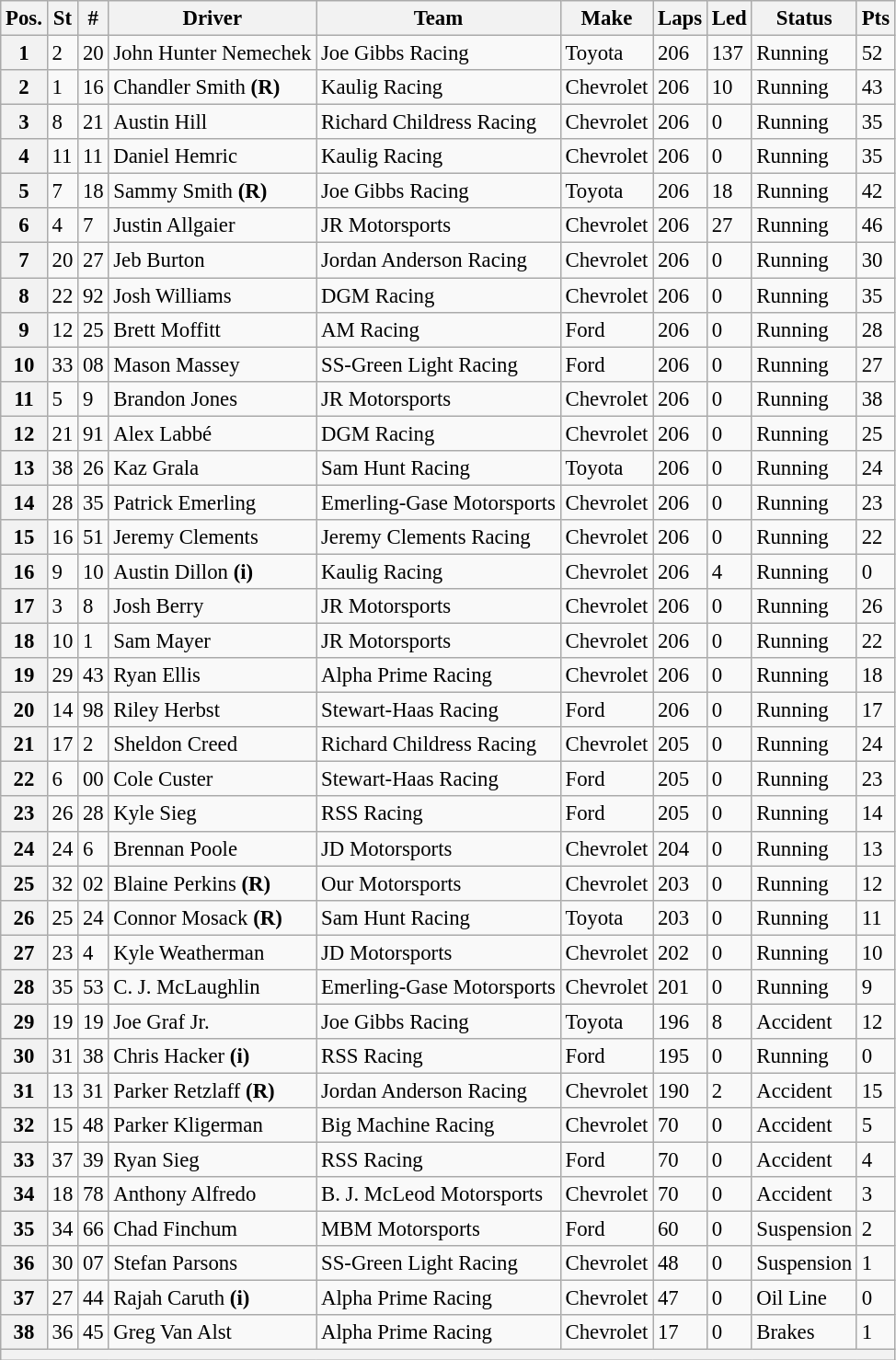<table class="wikitable" style="font-size:95%">
<tr>
<th>Pos.</th>
<th>St</th>
<th>#</th>
<th>Driver</th>
<th>Team</th>
<th>Make</th>
<th>Laps</th>
<th>Led</th>
<th>Status</th>
<th>Pts</th>
</tr>
<tr>
<th>1</th>
<td>2</td>
<td>20</td>
<td>John Hunter Nemechek</td>
<td>Joe Gibbs Racing</td>
<td>Toyota</td>
<td>206</td>
<td>137</td>
<td>Running</td>
<td>52</td>
</tr>
<tr>
<th>2</th>
<td>1</td>
<td>16</td>
<td>Chandler Smith <strong>(R)</strong></td>
<td>Kaulig Racing</td>
<td>Chevrolet</td>
<td>206</td>
<td>10</td>
<td>Running</td>
<td>43</td>
</tr>
<tr>
<th>3</th>
<td>8</td>
<td>21</td>
<td>Austin Hill</td>
<td>Richard Childress Racing</td>
<td>Chevrolet</td>
<td>206</td>
<td>0</td>
<td>Running</td>
<td>35</td>
</tr>
<tr>
<th>4</th>
<td>11</td>
<td>11</td>
<td>Daniel Hemric</td>
<td>Kaulig Racing</td>
<td>Chevrolet</td>
<td>206</td>
<td>0</td>
<td>Running</td>
<td>35</td>
</tr>
<tr>
<th>5</th>
<td>7</td>
<td>18</td>
<td>Sammy Smith <strong>(R)</strong></td>
<td>Joe Gibbs Racing</td>
<td>Toyota</td>
<td>206</td>
<td>18</td>
<td>Running</td>
<td>42</td>
</tr>
<tr>
<th>6</th>
<td>4</td>
<td>7</td>
<td>Justin Allgaier</td>
<td>JR Motorsports</td>
<td>Chevrolet</td>
<td>206</td>
<td>27</td>
<td>Running</td>
<td>46</td>
</tr>
<tr>
<th>7</th>
<td>20</td>
<td>27</td>
<td>Jeb Burton</td>
<td>Jordan Anderson Racing</td>
<td>Chevrolet</td>
<td>206</td>
<td>0</td>
<td>Running</td>
<td>30</td>
</tr>
<tr>
<th>8</th>
<td>22</td>
<td>92</td>
<td>Josh Williams</td>
<td>DGM Racing</td>
<td>Chevrolet</td>
<td>206</td>
<td>0</td>
<td>Running</td>
<td>35</td>
</tr>
<tr>
<th>9</th>
<td>12</td>
<td>25</td>
<td>Brett Moffitt</td>
<td>AM Racing</td>
<td>Ford</td>
<td>206</td>
<td>0</td>
<td>Running</td>
<td>28</td>
</tr>
<tr>
<th>10</th>
<td>33</td>
<td>08</td>
<td>Mason Massey</td>
<td>SS-Green Light Racing</td>
<td>Ford</td>
<td>206</td>
<td>0</td>
<td>Running</td>
<td>27</td>
</tr>
<tr>
<th>11</th>
<td>5</td>
<td>9</td>
<td>Brandon Jones</td>
<td>JR Motorsports</td>
<td>Chevrolet</td>
<td>206</td>
<td>0</td>
<td>Running</td>
<td>38</td>
</tr>
<tr>
<th>12</th>
<td>21</td>
<td>91</td>
<td>Alex Labbé</td>
<td>DGM Racing</td>
<td>Chevrolet</td>
<td>206</td>
<td>0</td>
<td>Running</td>
<td>25</td>
</tr>
<tr>
<th>13</th>
<td>38</td>
<td>26</td>
<td>Kaz Grala</td>
<td>Sam Hunt Racing</td>
<td>Toyota</td>
<td>206</td>
<td>0</td>
<td>Running</td>
<td>24</td>
</tr>
<tr>
<th>14</th>
<td>28</td>
<td>35</td>
<td>Patrick Emerling</td>
<td>Emerling-Gase Motorsports</td>
<td>Chevrolet</td>
<td>206</td>
<td>0</td>
<td>Running</td>
<td>23</td>
</tr>
<tr>
<th>15</th>
<td>16</td>
<td>51</td>
<td>Jeremy Clements</td>
<td>Jeremy Clements Racing</td>
<td>Chevrolet</td>
<td>206</td>
<td>0</td>
<td>Running</td>
<td>22</td>
</tr>
<tr>
<th>16</th>
<td>9</td>
<td>10</td>
<td>Austin Dillon <strong>(i)</strong></td>
<td>Kaulig Racing</td>
<td>Chevrolet</td>
<td>206</td>
<td>4</td>
<td>Running</td>
<td>0</td>
</tr>
<tr>
<th>17</th>
<td>3</td>
<td>8</td>
<td>Josh Berry</td>
<td>JR Motorsports</td>
<td>Chevrolet</td>
<td>206</td>
<td>0</td>
<td>Running</td>
<td>26</td>
</tr>
<tr>
<th>18</th>
<td>10</td>
<td>1</td>
<td>Sam Mayer</td>
<td>JR Motorsports</td>
<td>Chevrolet</td>
<td>206</td>
<td>0</td>
<td>Running</td>
<td>22</td>
</tr>
<tr>
<th>19</th>
<td>29</td>
<td>43</td>
<td>Ryan Ellis</td>
<td>Alpha Prime Racing</td>
<td>Chevrolet</td>
<td>206</td>
<td>0</td>
<td>Running</td>
<td>18</td>
</tr>
<tr>
<th>20</th>
<td>14</td>
<td>98</td>
<td>Riley Herbst</td>
<td>Stewart-Haas Racing</td>
<td>Ford</td>
<td>206</td>
<td>0</td>
<td>Running</td>
<td>17</td>
</tr>
<tr>
<th>21</th>
<td>17</td>
<td>2</td>
<td>Sheldon Creed</td>
<td>Richard Childress Racing</td>
<td>Chevrolet</td>
<td>205</td>
<td>0</td>
<td>Running</td>
<td>24</td>
</tr>
<tr>
<th>22</th>
<td>6</td>
<td>00</td>
<td>Cole Custer</td>
<td>Stewart-Haas Racing</td>
<td>Ford</td>
<td>205</td>
<td>0</td>
<td>Running</td>
<td>23</td>
</tr>
<tr>
<th>23</th>
<td>26</td>
<td>28</td>
<td>Kyle Sieg</td>
<td>RSS Racing</td>
<td>Ford</td>
<td>205</td>
<td>0</td>
<td>Running</td>
<td>14</td>
</tr>
<tr>
<th>24</th>
<td>24</td>
<td>6</td>
<td>Brennan Poole</td>
<td>JD Motorsports</td>
<td>Chevrolet</td>
<td>204</td>
<td>0</td>
<td>Running</td>
<td>13</td>
</tr>
<tr>
<th>25</th>
<td>32</td>
<td>02</td>
<td>Blaine Perkins <strong>(R)</strong></td>
<td>Our Motorsports</td>
<td>Chevrolet</td>
<td>203</td>
<td>0</td>
<td>Running</td>
<td>12</td>
</tr>
<tr>
<th>26</th>
<td>25</td>
<td>24</td>
<td>Connor Mosack <strong>(R)</strong></td>
<td>Sam Hunt Racing</td>
<td>Toyota</td>
<td>203</td>
<td>0</td>
<td>Running</td>
<td>11</td>
</tr>
<tr>
<th>27</th>
<td>23</td>
<td>4</td>
<td>Kyle Weatherman</td>
<td>JD Motorsports</td>
<td>Chevrolet</td>
<td>202</td>
<td>0</td>
<td>Running</td>
<td>10</td>
</tr>
<tr>
<th>28</th>
<td>35</td>
<td>53</td>
<td>C. J. McLaughlin</td>
<td>Emerling-Gase Motorsports</td>
<td>Chevrolet</td>
<td>201</td>
<td>0</td>
<td>Running</td>
<td>9</td>
</tr>
<tr>
<th>29</th>
<td>19</td>
<td>19</td>
<td>Joe Graf Jr.</td>
<td>Joe Gibbs Racing</td>
<td>Toyota</td>
<td>196</td>
<td>8</td>
<td>Accident</td>
<td>12</td>
</tr>
<tr>
<th>30</th>
<td>31</td>
<td>38</td>
<td>Chris Hacker <strong>(i)</strong></td>
<td>RSS Racing</td>
<td>Ford</td>
<td>195</td>
<td>0</td>
<td>Running</td>
<td>0</td>
</tr>
<tr>
<th>31</th>
<td>13</td>
<td>31</td>
<td>Parker Retzlaff <strong>(R)</strong></td>
<td>Jordan Anderson Racing</td>
<td>Chevrolet</td>
<td>190</td>
<td>2</td>
<td>Accident</td>
<td>15</td>
</tr>
<tr>
<th>32</th>
<td>15</td>
<td>48</td>
<td>Parker Kligerman</td>
<td>Big Machine Racing</td>
<td>Chevrolet</td>
<td>70</td>
<td>0</td>
<td>Accident</td>
<td>5</td>
</tr>
<tr>
<th>33</th>
<td>37</td>
<td>39</td>
<td>Ryan Sieg</td>
<td>RSS Racing</td>
<td>Ford</td>
<td>70</td>
<td>0</td>
<td>Accident</td>
<td>4</td>
</tr>
<tr>
<th>34</th>
<td>18</td>
<td>78</td>
<td>Anthony Alfredo</td>
<td>B. J. McLeod Motorsports</td>
<td>Chevrolet</td>
<td>70</td>
<td>0</td>
<td>Accident</td>
<td>3</td>
</tr>
<tr>
<th>35</th>
<td>34</td>
<td>66</td>
<td>Chad Finchum</td>
<td>MBM Motorsports</td>
<td>Ford</td>
<td>60</td>
<td>0</td>
<td>Suspension</td>
<td>2</td>
</tr>
<tr>
<th>36</th>
<td>30</td>
<td>07</td>
<td>Stefan Parsons</td>
<td>SS-Green Light Racing</td>
<td>Chevrolet</td>
<td>48</td>
<td>0</td>
<td>Suspension</td>
<td>1</td>
</tr>
<tr>
<th>37</th>
<td>27</td>
<td>44</td>
<td>Rajah Caruth <strong>(i)</strong></td>
<td>Alpha Prime Racing</td>
<td>Chevrolet</td>
<td>47</td>
<td>0</td>
<td>Oil Line</td>
<td>0</td>
</tr>
<tr>
<th>38</th>
<td>36</td>
<td>45</td>
<td>Greg Van Alst</td>
<td>Alpha Prime Racing</td>
<td>Chevrolet</td>
<td>17</td>
<td>0</td>
<td>Brakes</td>
<td>1</td>
</tr>
<tr>
<th colspan="10"></th>
</tr>
</table>
